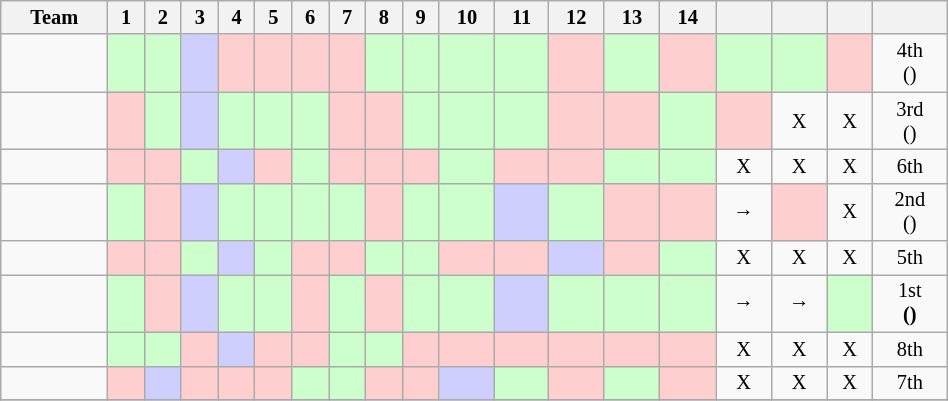<table class="wikitable" style="font-size:85%; text-align:center; width:50%">
<tr>
<th>Team</th>
<th>1</th>
<th>2</th>
<th>3</th>
<th>4</th>
<th>5</th>
<th>6</th>
<th>7</th>
<th>8</th>
<th>9</th>
<th>10</th>
<th>11</th>
<th>12</th>
<th>13</th>
<th>14</th>
<th></th>
<th></th>
<th></th>
<th></th>
</tr>
<tr>
<td align="left"></td>
<td style="background:#cfc;"><strong></strong></td>
<td style="background:#cfc;"><strong></strong></td>
<td style="background:#CFCFFF;"><em></em></td>
<td style="background:#ffcfcf;"></td>
<td style="background:#ffcfcf;"></td>
<td style="background:#ffcfcf;"></td>
<td style="background:#ffcfcf;"></td>
<td style="background:#cfc;"><strong></strong></td>
<td style="background:#cfc;"><strong></strong></td>
<td style="background:#cfc;"><strong></strong></td>
<td style="background:#cfc;"><strong></strong></td>
<td style="background:#ffcfcf;"></td>
<td style="background:#cfc;"><strong></strong></td>
<td style="background:#ffcfcf;"></td>
<td style="background:#cfc;"><strong></strong></td>
<td style="background:#cfc;"><strong></strong></td>
<td style="background:#ffcfcf;"></td>
<td>4th<br>()</td>
</tr>
<tr>
<td align="left"></td>
<td style="background:#ffcfcf;"></td>
<td style="background:#cfc;"><strong></strong></td>
<td style="background:#CFCFFF;"><em></em></td>
<td style="background:#cfc;"><strong></strong></td>
<td style="background:#cfc;"><strong></strong></td>
<td style="background:#cfc;"><strong></strong></td>
<td style="background:#ffcfcf;"></td>
<td style="background:#ffcfcf;"></td>
<td style="background:#cfc;"><strong></strong></td>
<td style="background:#cfc;"><strong></strong></td>
<td style="background:#cfc;"><strong></strong></td>
<td style="background:#ffcfcf;"></td>
<td style="background:#ffcfcf;"></td>
<td style="background:#cfc;"><strong></strong></td>
<td style="background:#ffcfcf;"></td>
<td>X</td>
<td>X</td>
<td>3rd<br>()</td>
</tr>
<tr>
<td align="left"></td>
<td style="background:#ffcfcf;"></td>
<td style="background:#ffcfcf;"></td>
<td style="background:#cfc;"><strong></strong></td>
<td style="background:#CFCFFF;"><em></em></td>
<td style="background:#ffcfcf;"></td>
<td style="background:#cfc;"><strong></strong></td>
<td style="background:#ffcfcf;"></td>
<td style="background:#ffcfcf;"></td>
<td style="background:#ffcfcf;"></td>
<td style="background:#cfc;"><strong></strong></td>
<td style="background:#ffcfcf;"></td>
<td style="background:#ffcfcf;"></td>
<td style="background:#cfc;"><strong></strong></td>
<td style="background:#cfc;"><strong></strong></td>
<td>X</td>
<td>X</td>
<td>X</td>
<td>6th</td>
</tr>
<tr>
<td align="left"></td>
<td style="background:#cfc;"><strong></strong></td>
<td style="background:#ffcfcf;"></td>
<td style="background:#CFCFFF;"><em></em></td>
<td style="background:#cfc;"><strong></strong></td>
<td style="background:#cfc;"><strong></strong></td>
<td style="background:#cfc;"><strong></strong></td>
<td style="background:#cfc;"><strong></strong></td>
<td style="background:#ffcfcf;"></td>
<td style="background:#cfc;"><strong></strong></td>
<td style="background:#cfc;"><strong></strong></td>
<td style="background:#CFCFFF;"><em></em></td>
<td style="background:#cfc;"><strong></strong></td>
<td style="background:#ffcfcf;"></td>
<td style="background:#ffcfcf;"></td>
<td>→</td>
<td style="background:#ffcfcf;"></td>
<td>X</td>
<td>2nd<br>()</td>
</tr>
<tr>
<td align="left"></td>
<td style="background:#ffcfcf;"></td>
<td style="background:#ffcfcf;"></td>
<td style="background:#cfc;"><strong></strong></td>
<td style="background:#CFCFFF;"><em></em></td>
<td style="background:#cfc;"><strong></strong></td>
<td style="background:#ffcfcf;"></td>
<td style="background:#ffcfcf;"></td>
<td style="background:#cfc;"><strong></strong></td>
<td style="background:#cfc;"><strong></strong></td>
<td style="background:#ffcfcf;"></td>
<td style="background:#ffcfcf;"></td>
<td style="background:#CFCFFF;"><em></em></td>
<td style="background:#ffcfcf;"></td>
<td style="background:#cfc;"><strong></strong></td>
<td>X</td>
<td>X</td>
<td>X</td>
<td>5th</td>
</tr>
<tr>
<td align="left"></td>
<td style="background:#cfc;"><strong></strong></td>
<td style="background:#ffcfcf;"></td>
<td style="background:#CFCFFF;"><em></em></td>
<td style="background:#cfc;"><strong> </strong></td>
<td style="background:#cfc;"><strong></strong></td>
<td style="background:#ffcfcf;"></td>
<td style="background:#cfc;"><strong></strong></td>
<td style="background:#ffcfcf;"></td>
<td style="background:#cfc;"><strong></strong></td>
<td style="background:#cfc;"><strong></strong></td>
<td style="background:#CFCFFF;"><em></em></td>
<td style="background:#cfc;"><strong></strong></td>
<td style="background:#cfc;"><strong></strong></td>
<td style="background:#cfc;"><strong></strong></td>
<td>→</td>
<td>→</td>
<td style="background:#cfc;"><strong></strong></td>
<td>1st<br><strong>()</strong></td>
</tr>
<tr>
<td align="left"></td>
<td style="background:#cfc;"><strong></strong></td>
<td style="background:#cfc;"><strong></strong></td>
<td style="background:#ffcfcf;"></td>
<td style="background:#CFCFFF;"><em></em></td>
<td style="background:#ffcfcf;"></td>
<td style="background:#ffcfcf;"></td>
<td style="background:#cfc;"><strong></strong></td>
<td style="background:#cfc;"><strong></strong></td>
<td style="background:#ffcfcf;"></td>
<td style="background:#ffcfcf;"></td>
<td style="background:#ffcfcf;"></td>
<td style="background:#ffcfcf;"></td>
<td style="background:#ffcfcf;"></td>
<td style="background:#ffcfcf;"></td>
<td>X</td>
<td>X</td>
<td>X</td>
<td>8th</td>
</tr>
<tr>
<td align="left"></td>
<td style="background:#ffcfcf;"></td>
<td style="background:#CFCFFF;"><em></em></td>
<td style="background:#ffcfcf;"></td>
<td style="background:#ffcfcf;"></td>
<td style="background:#ffcfcf;"></td>
<td style="background:#cfc;"><strong></strong></td>
<td style="background:#cfc;"><strong></strong></td>
<td style="background:#ffcfcf;"></td>
<td style="background:#ffcfcf;"></td>
<td style="background:#CFCFFF;"><em></em></td>
<td style="background:#cfc;"><strong></strong></td>
<td style="background:#ffcfcf;"></td>
<td style="background:#cfc;"><strong></strong></td>
<td style="background:#ffcfcf;"></td>
<td>X</td>
<td>X</td>
<td>X</td>
<td>7th</td>
</tr>
<tr>
</tr>
</table>
